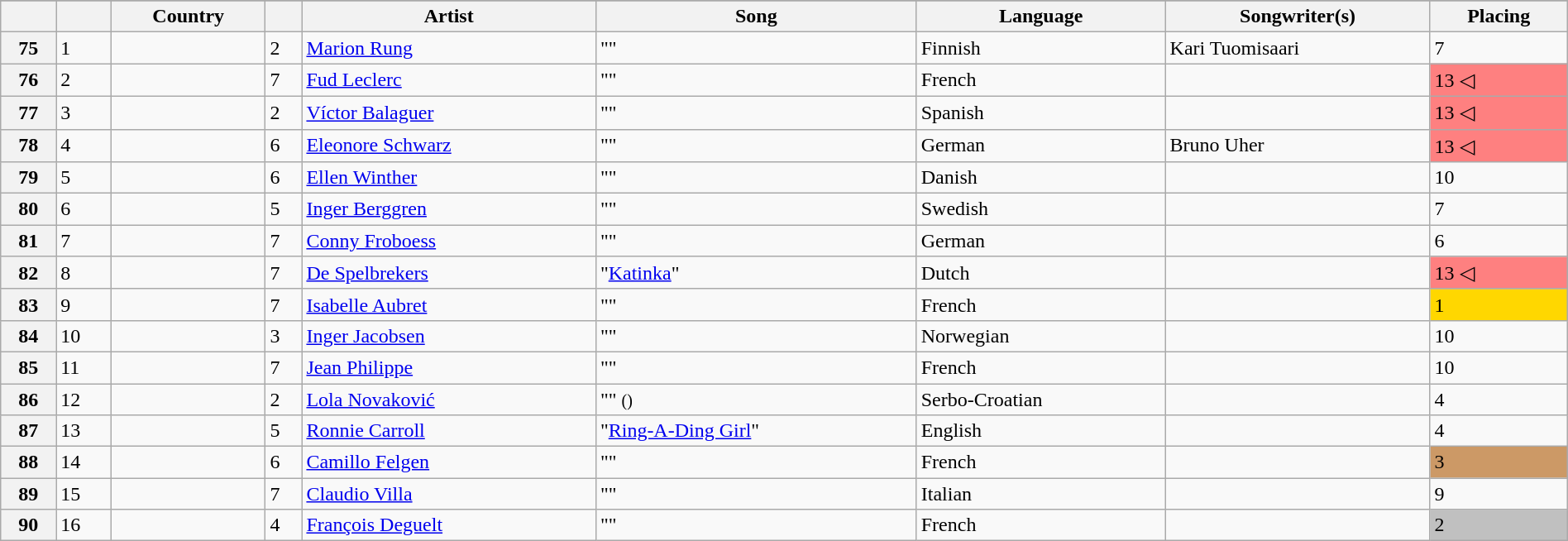<table class="wikitable plainrowheaders" style="width:100%">
<tr>
</tr>
<tr>
<th scope="col"></th>
<th scope="col"></th>
<th scope="col">Country</th>
<th scope="col"></th>
<th scope="col">Artist</th>
<th scope="col">Song</th>
<th scope="col">Language</th>
<th scope="col">Songwriter(s)</th>
<th scope="col">Placing</th>
</tr>
<tr>
<th scope="row">75</th>
<td>1</td>
<td></td>
<td>2</td>
<td><a href='#'>Marion Rung</a></td>
<td>""</td>
<td>Finnish</td>
<td>Kari Tuomisaari</td>
<td>7</td>
</tr>
<tr>
<th scope="row">76</th>
<td>2</td>
<td></td>
<td>7</td>
<td><a href='#'>Fud Leclerc</a></td>
<td>""</td>
<td>French</td>
<td></td>
<td bgcolor="#FE8080">13 ◁</td>
</tr>
<tr>
<th scope="row">77</th>
<td>3</td>
<td></td>
<td>2</td>
<td><a href='#'>Víctor Balaguer</a></td>
<td>""</td>
<td>Spanish</td>
<td></td>
<td bgcolor="#FE8080">13 ◁</td>
</tr>
<tr>
<th scope="row">78</th>
<td>4</td>
<td></td>
<td>6</td>
<td><a href='#'>Eleonore Schwarz</a></td>
<td>""</td>
<td>German</td>
<td>Bruno Uher</td>
<td bgcolor="#FE8080">13 ◁</td>
</tr>
<tr>
<th scope="row">79</th>
<td>5</td>
<td></td>
<td>6</td>
<td><a href='#'>Ellen Winther</a></td>
<td>""</td>
<td>Danish</td>
<td></td>
<td>10</td>
</tr>
<tr>
<th scope="row">80</th>
<td>6</td>
<td></td>
<td>5</td>
<td><a href='#'>Inger Berggren</a></td>
<td>""</td>
<td>Swedish</td>
<td></td>
<td>7</td>
</tr>
<tr>
<th scope="row">81</th>
<td>7</td>
<td></td>
<td>7</td>
<td><a href='#'>Conny Froboess</a></td>
<td>""</td>
<td>German</td>
<td></td>
<td>6</td>
</tr>
<tr>
<th scope="row">82</th>
<td>8</td>
<td></td>
<td>7</td>
<td><a href='#'>De Spelbrekers</a></td>
<td>"<a href='#'>Katinka</a>"</td>
<td>Dutch</td>
<td></td>
<td bgcolor="#FE8080">13 ◁</td>
</tr>
<tr>
<th scope="row">83</th>
<td>9</td>
<td></td>
<td>7</td>
<td><a href='#'>Isabelle Aubret</a></td>
<td>""</td>
<td>French</td>
<td></td>
<td bgcolor="gold">1</td>
</tr>
<tr>
<th scope="row">84</th>
<td>10</td>
<td></td>
<td>3</td>
<td><a href='#'>Inger Jacobsen</a></td>
<td>""</td>
<td>Norwegian</td>
<td></td>
<td>10</td>
</tr>
<tr>
<th scope="row">85</th>
<td>11</td>
<td></td>
<td>7</td>
<td><a href='#'>Jean Philippe</a></td>
<td>""</td>
<td>French</td>
<td></td>
<td>10</td>
</tr>
<tr>
<th scope="row">86</th>
<td>12</td>
<td></td>
<td>2</td>
<td><a href='#'>Lola Novaković</a></td>
<td>"" <small>()</small></td>
<td>Serbo-Croatian</td>
<td></td>
<td>4</td>
</tr>
<tr>
<th scope="row">87</th>
<td>13</td>
<td></td>
<td>5</td>
<td><a href='#'>Ronnie Carroll</a></td>
<td>"<a href='#'>Ring-A-Ding Girl</a>"</td>
<td>English</td>
<td></td>
<td>4</td>
</tr>
<tr>
<th scope="row">88</th>
<td>14</td>
<td></td>
<td>6</td>
<td><a href='#'>Camillo Felgen</a></td>
<td>""</td>
<td>French</td>
<td></td>
<td bgcolor="#C96">3</td>
</tr>
<tr>
<th scope="row">89</th>
<td>15</td>
<td></td>
<td>7</td>
<td><a href='#'>Claudio Villa</a></td>
<td>""</td>
<td>Italian</td>
<td></td>
<td>9</td>
</tr>
<tr>
<th scope="row">90</th>
<td>16</td>
<td></td>
<td>4</td>
<td><a href='#'>François Deguelt</a></td>
<td>""</td>
<td>French</td>
<td></td>
<td bgcolor="silver">2</td>
</tr>
</table>
